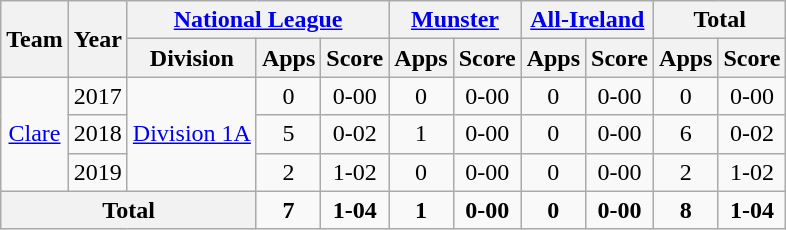<table class="wikitable" style="text-align:center">
<tr>
<th rowspan="2">Team</th>
<th rowspan="2">Year</th>
<th colspan="3"><a href='#'>National League</a></th>
<th colspan="2"><a href='#'>Munster</a></th>
<th colspan="2"><a href='#'>All-Ireland</a></th>
<th colspan="2">Total</th>
</tr>
<tr>
<th>Division</th>
<th>Apps</th>
<th>Score</th>
<th>Apps</th>
<th>Score</th>
<th>Apps</th>
<th>Score</th>
<th>Apps</th>
<th>Score</th>
</tr>
<tr>
<td rowspan="3"><a href='#'>Clare</a></td>
<td>2017</td>
<td rowspan="3"><a href='#'>Division 1A</a></td>
<td>0</td>
<td>0-00</td>
<td>0</td>
<td>0-00</td>
<td>0</td>
<td>0-00</td>
<td>0</td>
<td>0-00</td>
</tr>
<tr>
<td>2018</td>
<td>5</td>
<td>0-02</td>
<td>1</td>
<td>0-00</td>
<td>0</td>
<td>0-00</td>
<td>6</td>
<td>0-02</td>
</tr>
<tr>
<td>2019</td>
<td>2</td>
<td>1-02</td>
<td>0</td>
<td>0-00</td>
<td>0</td>
<td>0-00</td>
<td>2</td>
<td>1-02</td>
</tr>
<tr>
<th colspan="3">Total</th>
<td><strong>7</strong></td>
<td><strong>1-04</strong></td>
<td><strong>1</strong></td>
<td><strong>0-00</strong></td>
<td><strong>0</strong></td>
<td><strong>0-00</strong></td>
<td><strong>8</strong></td>
<td><strong>1-04</strong></td>
</tr>
</table>
